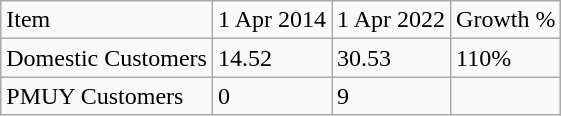<table class="wikitable">
<tr>
<td>Item</td>
<td>1 Apr 2014</td>
<td>1 Apr 2022</td>
<td>Growth %</td>
</tr>
<tr>
<td>Domestic Customers</td>
<td>14.52</td>
<td>30.53</td>
<td>110%</td>
</tr>
<tr>
<td>PMUY Customers</td>
<td>0</td>
<td>9</td>
<td></td>
</tr>
</table>
